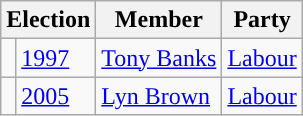<table class="wikitable">
<tr>
<th colspan="2">Election</th>
<th>Member</th>
<th>Party</th>
</tr>
<tr>
<td style="color:inherit;background-color: "></td>
<td><a href='#'>1997</a></td>
<td><a href='#'>Tony Banks</a></td>
<td><a href='#'>Labour</a></td>
</tr>
<tr>
<td style="color:inherit;background-color: "></td>
<td><a href='#'>2005</a></td>
<td><a href='#'>Lyn Brown</a></td>
<td><a href='#'>Labour</a></td>
</tr>
</table>
